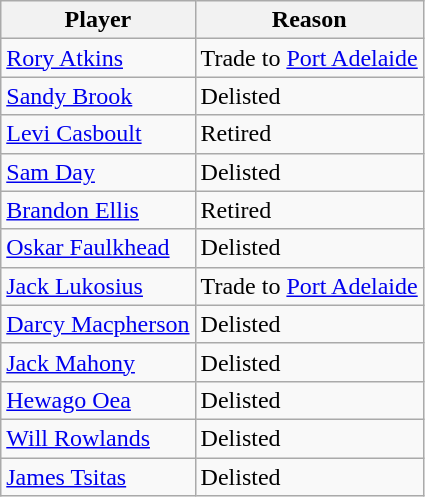<table class="wikitable">
<tr>
<th>Player</th>
<th>Reason</th>
</tr>
<tr>
<td><a href='#'>Rory Atkins</a></td>
<td>Trade to <a href='#'>Port Adelaide</a></td>
</tr>
<tr>
<td><a href='#'>Sandy Brook</a></td>
<td>Delisted</td>
</tr>
<tr>
<td><a href='#'>Levi Casboult</a></td>
<td>Retired</td>
</tr>
<tr>
<td><a href='#'>Sam Day</a></td>
<td>Delisted</td>
</tr>
<tr>
<td><a href='#'>Brandon Ellis</a></td>
<td>Retired</td>
</tr>
<tr>
<td><a href='#'>Oskar Faulkhead</a></td>
<td>Delisted</td>
</tr>
<tr>
<td><a href='#'>Jack Lukosius</a></td>
<td>Trade to <a href='#'>Port Adelaide</a></td>
</tr>
<tr>
<td><a href='#'>Darcy Macpherson</a></td>
<td>Delisted</td>
</tr>
<tr>
<td><a href='#'>Jack Mahony</a></td>
<td>Delisted</td>
</tr>
<tr>
<td><a href='#'>Hewago Oea</a></td>
<td>Delisted</td>
</tr>
<tr>
<td><a href='#'>Will Rowlands</a></td>
<td>Delisted</td>
</tr>
<tr>
<td><a href='#'>James Tsitas</a></td>
<td>Delisted</td>
</tr>
</table>
